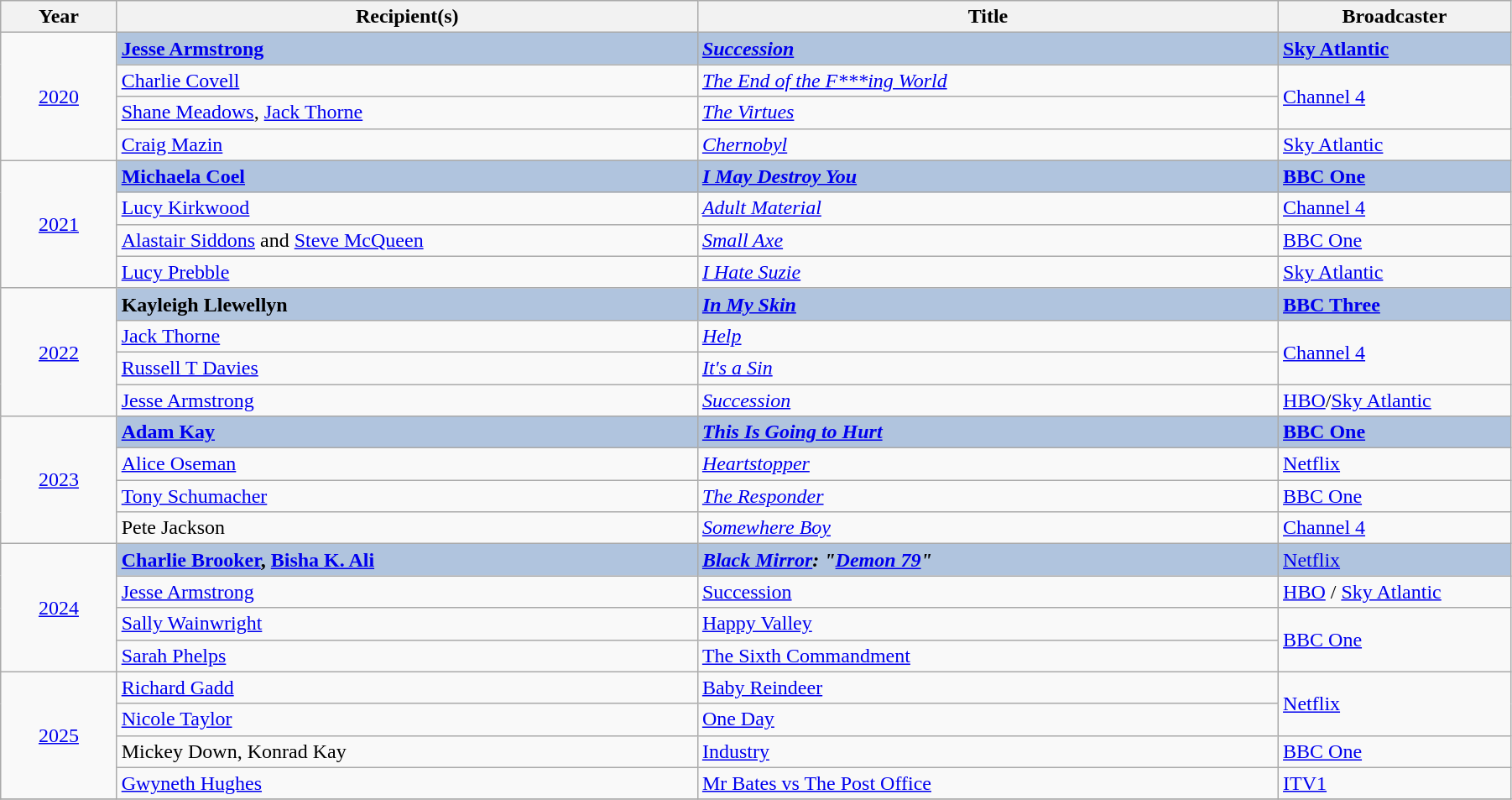<table class="wikitable" width="95%">
<tr>
<th width=5%>Year</th>
<th width=25%><strong>Recipient(s)</strong></th>
<th width=25%>Title</th>
<th width=10%><strong>Broadcaster</strong></th>
</tr>
<tr>
<td rowspan="4" style="text-align:center;"><a href='#'>2020</a><br></td>
<td style="background:#B0C4DE;"><strong><a href='#'>Jesse Armstrong</a></strong></td>
<td style="background:#B0C4DE;"><strong><em><a href='#'>Succession</a></em></strong></td>
<td style="background:#B0C4DE;"><strong><a href='#'>Sky Atlantic</a></strong></td>
</tr>
<tr>
<td><a href='#'>Charlie Covell</a></td>
<td><em><a href='#'>The End of the F***ing World</a></em></td>
<td rowspan="2"><a href='#'>Channel 4</a></td>
</tr>
<tr>
<td><a href='#'>Shane Meadows</a>, <a href='#'>Jack Thorne</a></td>
<td><em><a href='#'>The Virtues</a></em></td>
</tr>
<tr>
<td><a href='#'>Craig Mazin</a></td>
<td><em><a href='#'>Chernobyl</a></em></td>
<td><a href='#'>Sky Atlantic</a></td>
</tr>
<tr>
<td rowspan="4" style="text-align:center;"><a href='#'>2021</a><br></td>
<td style="background:#B0C4DE;"><strong><a href='#'>Michaela Coel</a></strong></td>
<td style="background:#B0C4DE;"><strong><em><a href='#'>I May Destroy You</a></em></strong></td>
<td style="background:#B0C4DE;"><strong><a href='#'>BBC One</a></strong></td>
</tr>
<tr>
<td><a href='#'>Lucy Kirkwood</a></td>
<td><em><a href='#'>Adult Material</a></em></td>
<td><a href='#'>Channel 4</a></td>
</tr>
<tr>
<td><a href='#'>Alastair Siddons</a> and <a href='#'>Steve McQueen</a></td>
<td><em><a href='#'>Small Axe</a></em></td>
<td><a href='#'>BBC One</a></td>
</tr>
<tr>
<td><a href='#'>Lucy Prebble</a></td>
<td><em><a href='#'>I Hate Suzie</a></em></td>
<td><a href='#'>Sky Atlantic</a></td>
</tr>
<tr>
<td rowspan="4" style="text-align:center;"><a href='#'>2022</a><br></td>
<td style="background:#B0C4DE;"><strong>Kayleigh Llewellyn</strong></td>
<td style="background:#B0C4DE;"><strong><em><a href='#'>In My Skin</a></em></strong></td>
<td style="background:#B0C4DE;"><strong><a href='#'>BBC Three</a></strong></td>
</tr>
<tr>
<td><a href='#'>Jack Thorne</a></td>
<td><em><a href='#'>Help</a></em></td>
<td rowspan="2"><a href='#'>Channel 4</a></td>
</tr>
<tr>
<td><a href='#'>Russell T Davies</a></td>
<td><em><a href='#'>It's a Sin</a></em></td>
</tr>
<tr>
<td><a href='#'>Jesse Armstrong</a></td>
<td><em><a href='#'>Succession</a></em></td>
<td><a href='#'>HBO</a>/<a href='#'>Sky Atlantic</a></td>
</tr>
<tr>
<td rowspan="4" style="text-align:center;"><a href='#'>2023</a><br></td>
<td style="background:#B0C4DE;"><strong><a href='#'>Adam Kay</a></strong></td>
<td style="background:#B0C4DE;"><strong><em><a href='#'>This Is Going to Hurt</a></em></strong></td>
<td style="background:#B0C4DE;"><strong><a href='#'>BBC One</a></strong></td>
</tr>
<tr>
<td><a href='#'>Alice Oseman</a></td>
<td><em><a href='#'>Heartstopper</a></em></td>
<td><a href='#'>Netflix</a></td>
</tr>
<tr>
<td><a href='#'>Tony Schumacher</a></td>
<td><em><a href='#'>The Responder</a></em></td>
<td><a href='#'>BBC One</a></td>
</tr>
<tr>
<td>Pete Jackson</td>
<td><em><a href='#'>Somewhere Boy</a></em></td>
<td><a href='#'>Channel 4</a></td>
</tr>
<tr>
<td rowspan="4" style="text-align:center;"><a href='#'>2024</a><br></td>
<td style="background:#B0C4DE;"><strong><a href='#'>Charlie Brooker</a>, <a href='#'>Bisha K. Ali</a></strong></td>
<td style="background:#B0C4DE;"><strong><em><a href='#'>Black Mirror</a><em>: "<a href='#'>Demon 79</a>"<strong></td>
<td style="background:#B0C4DE;"></strong><a href='#'>Netflix</a><strong></td>
</tr>
<tr>
<td><a href='#'>Jesse Armstrong</a></td>
<td></em><a href='#'>Succession</a><em></td>
<td><a href='#'>HBO</a> / <a href='#'>Sky Atlantic</a></td>
</tr>
<tr>
<td><a href='#'>Sally Wainwright</a></td>
<td></em><a href='#'>Happy Valley</a><em></td>
<td rowspan="2"><a href='#'>BBC One</a></td>
</tr>
<tr>
<td><a href='#'>Sarah Phelps</a></td>
<td></em><a href='#'>The Sixth Commandment</a><em></td>
</tr>
<tr>
<td rowspan="4" style="text-align:center;"><a href='#'>2025</a><br></td>
<td><a href='#'>Richard Gadd</a></td>
<td></em><a href='#'>Baby Reindeer</a><em></td>
<td rowspan="2"><a href='#'>Netflix</a></td>
</tr>
<tr>
<td><a href='#'>Nicole Taylor</a></td>
<td></em><a href='#'>One Day</a><em></td>
</tr>
<tr>
<td>Mickey Down, Konrad Kay</td>
<td></em><a href='#'>Industry</a><em></td>
<td><a href='#'>BBC One</a></td>
</tr>
<tr>
<td><a href='#'>Gwyneth Hughes</a></td>
<td></em><a href='#'>Mr Bates vs The Post Office</a><em></td>
<td><a href='#'>ITV1</a></td>
</tr>
<tr>
</tr>
</table>
